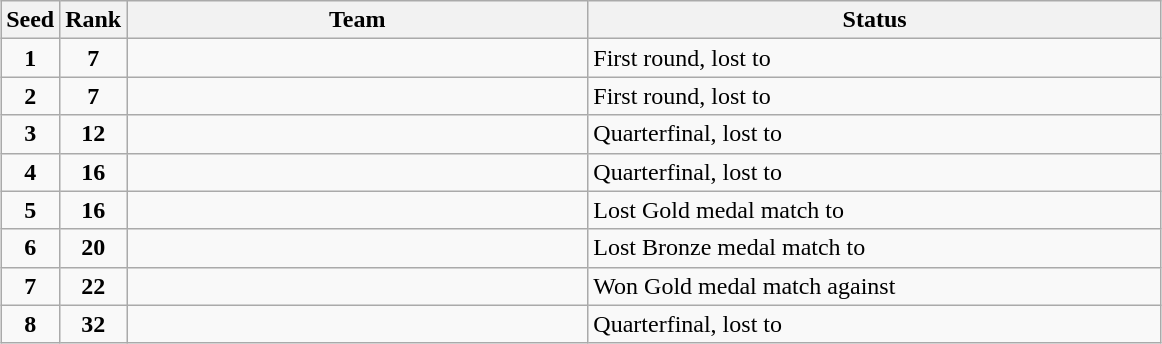<table class="wikitable sortable" style="margin:1em auto;">
<tr>
<th>Seed</th>
<th>Rank</th>
<th width=300>Team</th>
<th width=375>Status</th>
</tr>
<tr>
<td align=center><strong>1</strong></td>
<td align=center><strong>7</strong></td>
<td></td>
<td>First round, lost to </td>
</tr>
<tr>
<td align=center><strong>2</strong></td>
<td align=center><strong>7</strong></td>
<td></td>
<td>First round, lost to </td>
</tr>
<tr>
<td align=center><strong>3</strong></td>
<td align=center><strong>12</strong></td>
<td></td>
<td>Quarterfinal, lost to </td>
</tr>
<tr>
<td align=center><strong>4</strong></td>
<td align=center><strong>16</strong></td>
<td></td>
<td>Quarterfinal, lost to </td>
</tr>
<tr>
<td align=center><strong>5</strong></td>
<td align=center><strong>16</strong></td>
<td></td>
<td>Lost Gold medal match to </td>
</tr>
<tr>
<td align=center><strong>6</strong></td>
<td align=center><strong>20</strong></td>
<td></td>
<td>Lost Bronze medal match to </td>
</tr>
<tr>
<td align=center><strong>7</strong></td>
<td align=center><strong>22</strong></td>
<td></td>
<td>Won Gold medal match against </td>
</tr>
<tr>
<td align=center><strong>8</strong></td>
<td align=center><strong>32</strong></td>
<td></td>
<td>Quarterfinal, lost to </td>
</tr>
</table>
